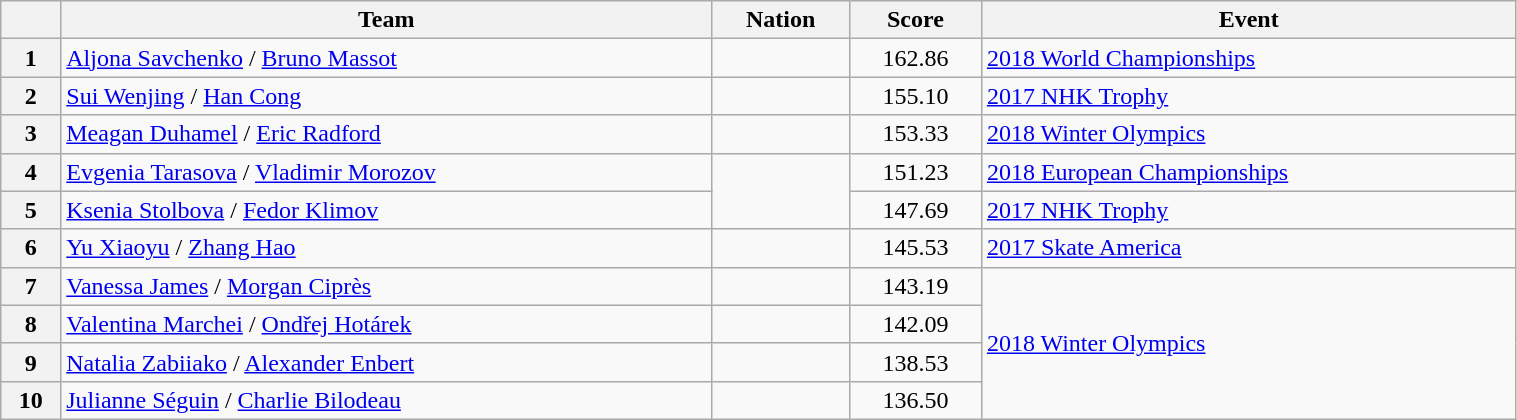<table class="wikitable sortable" style="text-align:left; width:80%">
<tr>
<th scope="col"></th>
<th scope="col">Team</th>
<th scope="col">Nation</th>
<th scope="col">Score</th>
<th scope="col">Event</th>
</tr>
<tr>
<th scope="row">1</th>
<td><a href='#'>Aljona Savchenko</a> / <a href='#'>Bruno Massot</a></td>
<td></td>
<td style="text-align:center;">162.86</td>
<td><a href='#'>2018 World Championships</a></td>
</tr>
<tr>
<th scope="row">2</th>
<td><a href='#'>Sui Wenjing</a> / <a href='#'>Han Cong</a></td>
<td></td>
<td style="text-align:center;">155.10</td>
<td><a href='#'>2017 NHK Trophy</a></td>
</tr>
<tr>
<th scope="row">3</th>
<td><a href='#'>Meagan Duhamel</a> / <a href='#'>Eric Radford</a></td>
<td></td>
<td style="text-align:center;">153.33</td>
<td><a href='#'>2018 Winter Olympics</a></td>
</tr>
<tr>
<th scope="row">4</th>
<td><a href='#'>Evgenia Tarasova</a> / <a href='#'>Vladimir Morozov</a></td>
<td rowspan="2"></td>
<td style="text-align:center;">151.23</td>
<td><a href='#'>2018 European Championships</a></td>
</tr>
<tr>
<th scope="row">5</th>
<td><a href='#'>Ksenia Stolbova</a> / <a href='#'>Fedor Klimov</a></td>
<td style="text-align:center;">147.69</td>
<td><a href='#'>2017 NHK Trophy</a></td>
</tr>
<tr>
<th scope="row">6</th>
<td><a href='#'>Yu Xiaoyu</a> / <a href='#'>Zhang Hao</a></td>
<td></td>
<td style="text-align:center;">145.53</td>
<td><a href='#'>2017 Skate America</a></td>
</tr>
<tr>
<th scope="row">7</th>
<td><a href='#'>Vanessa James</a> / <a href='#'>Morgan Ciprès</a></td>
<td></td>
<td style="text-align:center;">143.19</td>
<td rowspan="4"><a href='#'>2018 Winter Olympics</a></td>
</tr>
<tr>
<th scope="row">8</th>
<td><a href='#'>Valentina Marchei</a> / <a href='#'>Ondřej Hotárek</a></td>
<td></td>
<td style="text-align:center;">142.09</td>
</tr>
<tr>
<th scope="row">9</th>
<td><a href='#'>Natalia Zabiiako</a> / <a href='#'>Alexander Enbert</a></td>
<td></td>
<td style="text-align:center;">138.53</td>
</tr>
<tr>
<th scope="row">10</th>
<td><a href='#'>Julianne Séguin</a> / <a href='#'>Charlie Bilodeau</a></td>
<td></td>
<td style="text-align:center;">136.50</td>
</tr>
</table>
